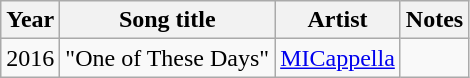<table class="wikitable sortable">
<tr>
<th>Year</th>
<th>Song title</th>
<th>Artist</th>
<th class="unsortable">Notes</th>
</tr>
<tr>
<td>2016</td>
<td>"One of These Days"</td>
<td><a href='#'>MICappella</a></td>
<td></td>
</tr>
</table>
